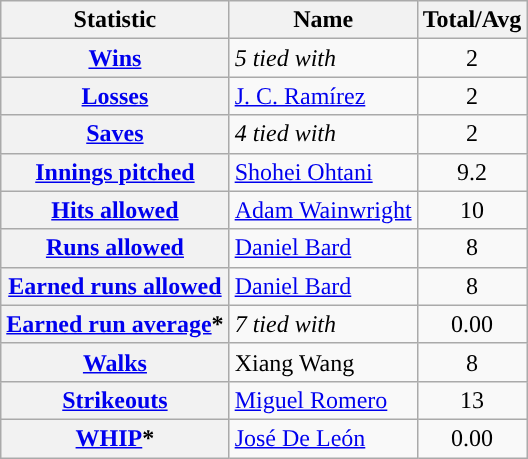<table class="wikitable plainrowheaders">
<tr>
<th scope="col">Statistic</th>
<th scope="col">Name</th>
<th scope="col">Total/Avg</th>
</tr>
<tr>
<th scope="row"><a href='#'>Wins</a></th>
<td><em>5 tied with</em></td>
<td align=center>2</td>
</tr>
<tr>
<th scope="row"><a href='#'>Losses</a></th>
<td> <a href='#'>J. C. Ramírez</a></td>
<td align=center>2</td>
</tr>
<tr>
<th scope="row"><a href='#'>Saves</a></th>
<td><em>4 tied with</em></td>
<td align=center>2</td>
</tr>
<tr>
<th scope="row"><a href='#'>Innings pitched</a></th>
<td> <a href='#'>Shohei Ohtani</a></td>
<td align=center>9.2</td>
</tr>
<tr>
<th scope="row"><a href='#'>Hits allowed</a></th>
<td> <a href='#'>Adam Wainwright</a></td>
<td align=center>10</td>
</tr>
<tr>
<th scope="row"><a href='#'>Runs allowed</a></th>
<td> <a href='#'>Daniel Bard</a></td>
<td align=center>8</td>
</tr>
<tr>
<th scope="row"><a href='#'>Earned runs allowed</a></th>
<td> <a href='#'>Daniel Bard</a></td>
<td align=center>8</td>
</tr>
<tr>
<th scope="row"><a href='#'>Earned run average</a>*</th>
<td><em>7 tied with</em></td>
<td align=center>0.00</td>
</tr>
<tr>
<th scope="row"><a href='#'>Walks</a></th>
<td> Xiang Wang</td>
<td align=center>8</td>
</tr>
<tr>
<th scope="row"><a href='#'>Strikeouts</a></th>
<td> <a href='#'>Miguel Romero</a></td>
<td align=center>13</td>
</tr>
<tr>
<th scope="row"><a href='#'>WHIP</a>*</th>
<td> <a href='#'>José De León</a></td>
<td align=center>0.00</td>
</tr>
</table>
